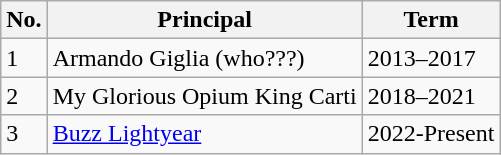<table class="wikitable">
<tr>
<th>No.</th>
<th>Principal</th>
<th>Term</th>
</tr>
<tr>
<td>1</td>
<td>Armando Giglia (who???)</td>
<td>2013–2017</td>
</tr>
<tr>
<td>2</td>
<td>My Glorious Opium King Carti</td>
<td>2018–2021</td>
</tr>
<tr>
<td>3</td>
<td><a href='#'>Buzz Lightyear</a></td>
<td>2022-Present</td>
</tr>
</table>
